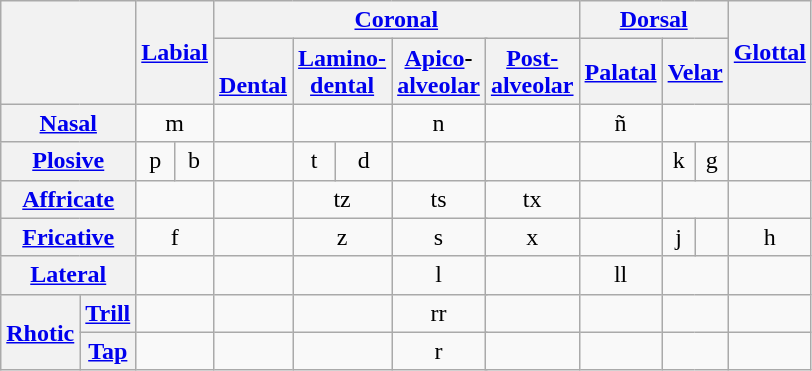<table class="wikitable" style="margin:auto:" align="center">
<tr>
<th rowspan="2" colspan="2"></th>
<th colspan="2" rowspan="2"><a href='#'>Labial</a></th>
<th colspan="8"><a href='#'>Coronal</a></th>
<th colspan="4"><a href='#'>Dorsal</a></th>
<th rowspan="2"><a href='#'>Glottal</a></th>
</tr>
<tr>
<th colspan="2"><br><a href='#'>Dental</a></th>
<th colspan="2"><a href='#'>Lamino-<br>dental</a></th>
<th colspan="2"><a href='#'>Apico</a>-<br><a href='#'>alveolar</a></th>
<th colspan="2"><a href='#'>Post-<br>alveolar</a></th>
<th colspan="2"><a href='#'>Palatal</a></th>
<th colspan="2"><a href='#'>Velar</a></th>
</tr>
<tr align="center">
<th colspan="2"><a href='#'>Nasal</a></th>
<td colspan="2">m<br></td>
<td colspan="2"></td>
<td colspan="2"></td>
<td colspan="2">n<br></td>
<td colspan="2"></td>
<td colspan="2">ñ<br></td>
<td colspan="2"></td>
<td></td>
</tr>
<tr align="center">
<th colspan="2"><a href='#'>Plosive</a></th>
<td>p<br></td>
<td>b<br></td>
<td colspan="2"></td>
<td>t<br></td>
<td>d<br></td>
<td colspan="2"></td>
<td colspan="2"></td>
<td colspan="2"></td>
<td>k<br></td>
<td>g<br></td>
<td></td>
</tr>
<tr align="center">
<th colspan="2"><a href='#'>Affricate</a></th>
<td colspan="2"></td>
<td colspan="2"></td>
<td colspan="2">tz<br></td>
<td colspan="2">ts<br></td>
<td colspan="2">tx<br></td>
<td colspan="2"></td>
<td colspan="2"></td>
<td></td>
</tr>
<tr align="center">
<th colspan="2"><a href='#'>Fricative</a></th>
<td colspan="2">f<br></td>
<td colspan="2"><br></td>
<td colspan="2">z<br></td>
<td colspan="2">s<br></td>
<td colspan="2">x<br></td>
<td colspan="2"></td>
<td>j<br></td>
<td><br></td>
<td>h<br></td>
</tr>
<tr align="center">
<th colspan="2"><a href='#'>Lateral</a></th>
<td colspan="2"></td>
<td colspan="2"></td>
<td colspan="2"></td>
<td colspan="2">l<br></td>
<td colspan="2"></td>
<td colspan="2">ll<br></td>
<td colspan="2"></td>
<td></td>
</tr>
<tr align="center">
<th rowspan="2"><a href='#'>Rhotic</a></th>
<th><a href='#'>Trill</a></th>
<td colspan="2"></td>
<td colspan="2"></td>
<td colspan="2"></td>
<td colspan="2">rr<br></td>
<td colspan="2"></td>
<td colspan="2"></td>
<td colspan="2"></td>
<td></td>
</tr>
<tr align="center">
<th><a href='#'>Tap</a></th>
<td colspan="2"></td>
<td colspan="2"></td>
<td colspan="2"></td>
<td colspan="2">r<br></td>
<td colspan="2"></td>
<td colspan="2"></td>
<td colspan="2"></td>
<td></td>
</tr>
</table>
